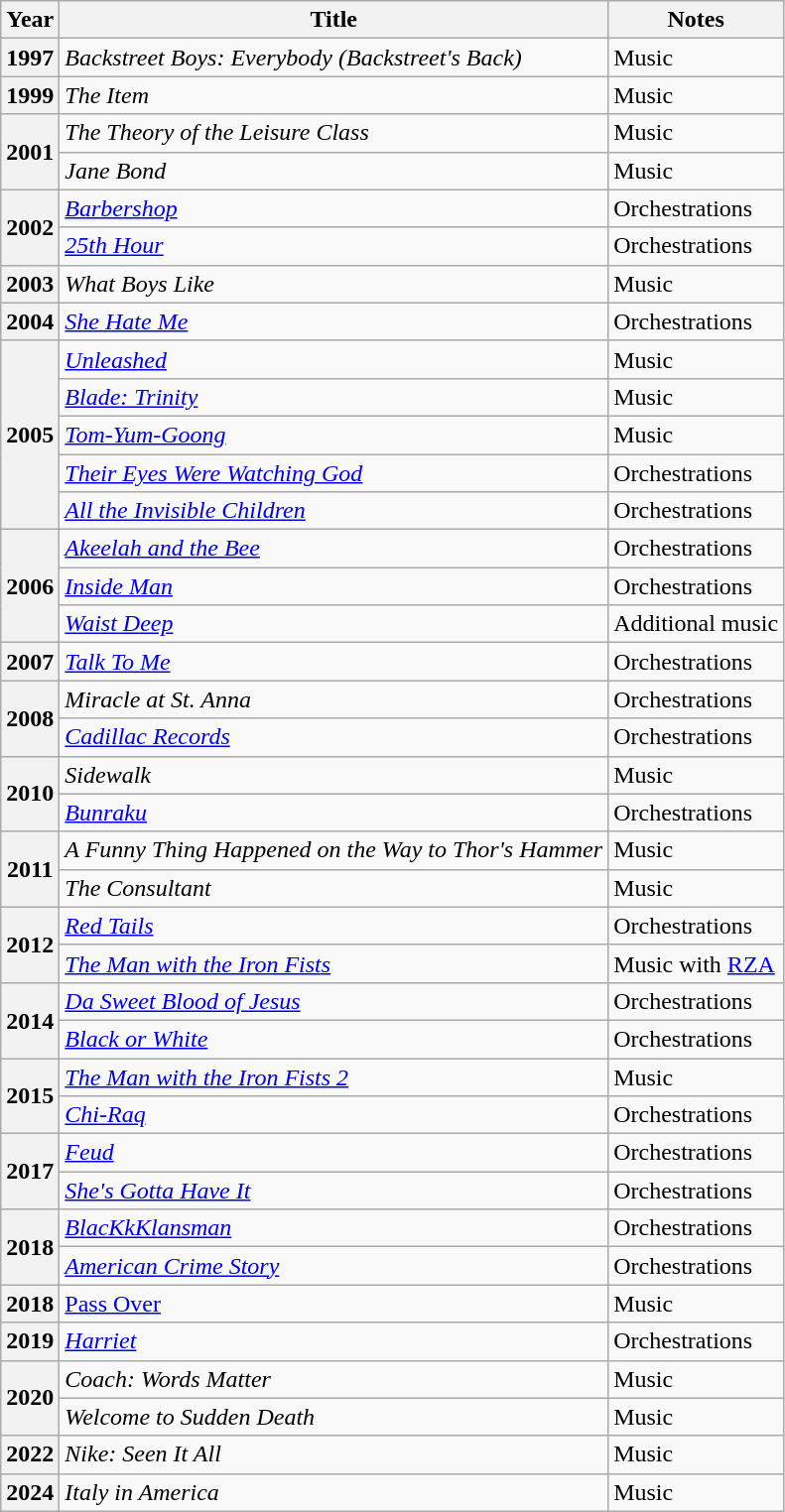<table class="wikitable">
<tr>
<th>Year</th>
<th>Title</th>
<th>Notes</th>
</tr>
<tr>
<th>1997</th>
<td><em>Backstreet Boys: Everybody (Backstreet's Back)</em></td>
<td>Music</td>
</tr>
<tr>
<th>1999</th>
<td><em>The Item</em></td>
<td>Music</td>
</tr>
<tr>
<th rowspan="2">2001</th>
<td><em>The Theory of the Leisure Class</em></td>
<td>Music</td>
</tr>
<tr>
<td><em>Jane Bond</em></td>
<td>Music</td>
</tr>
<tr>
<th rowspan="2">2002</th>
<td><em><a href='#'>Barbershop</a></em></td>
<td>Orchestrations</td>
</tr>
<tr>
<td><em><a href='#'>25th Hour</a></em></td>
<td>Orchestrations</td>
</tr>
<tr>
<th>2003</th>
<td><em>What Boys Like</em></td>
<td>Music</td>
</tr>
<tr>
<th>2004</th>
<td><em><a href='#'>She Hate Me</a></em></td>
<td>Orchestrations</td>
</tr>
<tr>
<th rowspan="5">2005</th>
<td><em><a href='#'>Unleashed</a></em></td>
<td>Music</td>
</tr>
<tr>
<td><em><a href='#'>Blade: Trinity</a></em></td>
<td>Music</td>
</tr>
<tr>
<td><em><a href='#'>Tom-Yum-Goong</a></em></td>
<td>Music</td>
</tr>
<tr>
<td><em><a href='#'>Their Eyes Were Watching God</a></em></td>
<td>Orchestrations</td>
</tr>
<tr>
<td><em><a href='#'>All the Invisible Children</a></em></td>
<td>Orchestrations</td>
</tr>
<tr>
<th rowspan="3">2006</th>
<td><em><a href='#'>Akeelah and the Bee</a></em></td>
<td>Orchestrations</td>
</tr>
<tr>
<td><em><a href='#'>Inside Man</a></em></td>
<td>Orchestrations</td>
</tr>
<tr>
<td><em><a href='#'>Waist Deep</a></em></td>
<td>Additional music</td>
</tr>
<tr>
<th>2007</th>
<td><em><a href='#'>Talk To Me</a></em></td>
<td>Orchestrations</td>
</tr>
<tr>
<th rowspan="2">2008</th>
<td><em>Miracle at St. Anna</em></td>
<td>Orchestrations</td>
</tr>
<tr>
<td><em><a href='#'>Cadillac Records</a></em></td>
<td>Orchestrations</td>
</tr>
<tr>
<th rowspan="2">2010</th>
<td><em>Sidewalk</em></td>
<td>Music</td>
</tr>
<tr>
<td><em><a href='#'>Bunraku</a></em></td>
<td>Orchestrations</td>
</tr>
<tr>
<th rowspan="2">2011</th>
<td><em>A Funny Thing Happened on the Way to Thor's Hammer</em></td>
<td>Music</td>
</tr>
<tr>
<td><em>The Consultant</em></td>
<td>Music</td>
</tr>
<tr>
<th rowspan="2">2012</th>
<td><em><a href='#'>Red Tails</a></em></td>
<td>Orchestrations</td>
</tr>
<tr>
<td><em><a href='#'>The Man with the Iron Fists</a></em></td>
<td>Music with <a href='#'>RZA</a></td>
</tr>
<tr>
<th rowspan="2">2014</th>
<td><em><a href='#'>Da Sweet Blood of Jesus</a></em></td>
<td>Orchestrations</td>
</tr>
<tr>
<td><em><a href='#'>Black or White</a></em></td>
<td>Orchestrations</td>
</tr>
<tr>
<th rowspan="2">2015</th>
<td><em><a href='#'>The Man with the Iron Fists 2</a></em></td>
<td>Music</td>
</tr>
<tr>
<td><em><a href='#'>Chi-Raq</a></em></td>
<td>Orchestrations</td>
</tr>
<tr>
<th rowspan="2">2017</th>
<td><em><a href='#'>Feud</a></em></td>
<td>Orchestrations</td>
</tr>
<tr>
<td><em><a href='#'>She's Gotta Have It</a></em></td>
<td>Orchestrations</td>
</tr>
<tr>
<th rowspan="2">2018</th>
<td><em><a href='#'>BlacKkKlansman</a></em></td>
<td>Orchestrations</td>
</tr>
<tr>
<td><em><a href='#'>American Crime Story</a></em></td>
<td>Orchestrations</td>
</tr>
<tr>
<th>2018</th>
<td><a href='#'>Pass Over</a></td>
<td>Music</td>
</tr>
<tr>
<th>2019</th>
<td><em><a href='#'>Harriet</a></em></td>
<td>Orchestrations</td>
</tr>
<tr>
<th rowspan="2">2020</th>
<td><em>Coach: Words Matter</em></td>
<td>Music</td>
</tr>
<tr>
<td><em>Welcome to Sudden Death</em></td>
<td>Music</td>
</tr>
<tr>
<th>2022</th>
<td><em>Nike: Seen It All</em></td>
<td>Music</td>
</tr>
<tr>
<th>2024</th>
<td><em>Italy in America</em></td>
<td>Music</td>
</tr>
</table>
